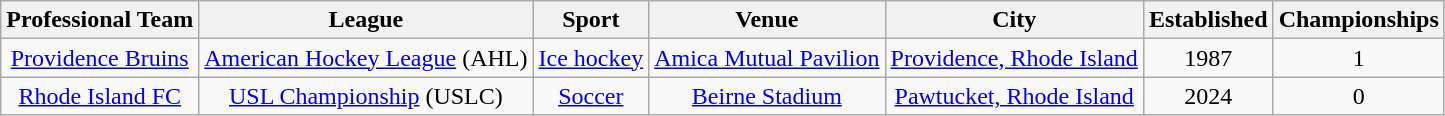<table class="wikitable sortable" style="text-align:center">
<tr>
<th scope="col">Professional Team</th>
<th scope="col">League</th>
<th scope="col">Sport</th>
<th scope="col">Venue</th>
<th scope="col">City</th>
<th scope="col">Established</th>
<th scope="col">Championships</th>
</tr>
<tr>
<td><a href='#'>Providence Bruins</a></td>
<td><a href='#'>American Hockey League</a> (AHL)</td>
<td><a href='#'>Ice hockey</a></td>
<td><a href='#'>Amica Mutual Pavilion</a></td>
<td><a href='#'>Providence, Rhode Island</a></td>
<td>1987</td>
<td>1</td>
</tr>
<tr>
<td><a href='#'>Rhode Island FC</a></td>
<td><a href='#'>USL Championship</a> (USLC)</td>
<td><a href='#'>Soccer</a></td>
<td><a href='#'>Beirne Stadium</a></td>
<td><a href='#'>Pawtucket, Rhode Island</a></td>
<td>2024</td>
<td>0</td>
</tr>
</table>
